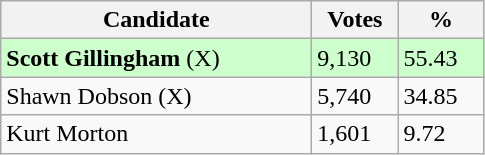<table class="wikitable sortable">
<tr>
<th bgcolor="#DDDDFF" width="200px">Candidate</th>
<th bgcolor="#DDDDFF" width="50px">Votes</th>
<th bgcolor="#DDDDFF" width="50px">%</th>
</tr>
<tr style="text-align:left; background:#cfc;">
<td><strong>Scott Gillingham</strong> (X)</td>
<td>9,130</td>
<td>55.43</td>
</tr>
<tr>
<td>Shawn Dobson (X)</td>
<td>5,740</td>
<td>34.85</td>
</tr>
<tr>
<td>Kurt Morton</td>
<td>1,601</td>
<td>9.72</td>
</tr>
</table>
